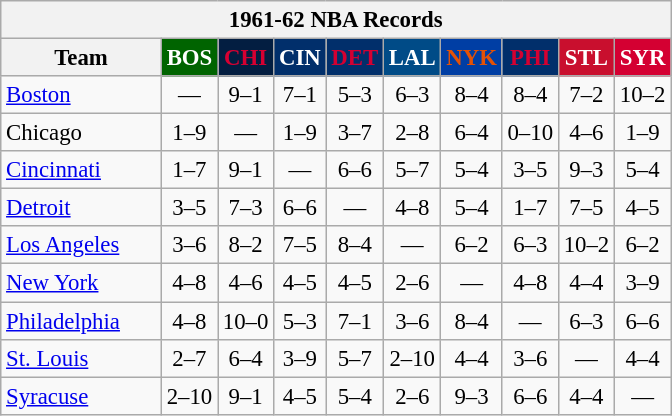<table class="wikitable" style="font-size:95%; text-align:center;">
<tr>
<th colspan=10>1961-62 NBA Records</th>
</tr>
<tr>
<th width=100>Team</th>
<th style="background:#006400;color:#FFFFFF;width=35">BOS</th>
<th style="background:#031E41;color:#D60032;width=35">CHI</th>
<th style="background:#012F6B;color:#FFFFFF;width=35">CIN</th>
<th style="background:#012F6B;color:#D40032;width=35">DET</th>
<th style="background:#004B87;color:#FFFFFF;width=35">LAL</th>
<th style="background:#003EA4;color:#E45206;width=35">NYK</th>
<th style="background:#012F6B;color:#D50131;width=35">PHI</th>
<th style="background:#C90F2E;color:#FFFFFF;width=35">STL</th>
<th style="background:#D40032;color:#FFFFFF;width=35">SYR</th>
</tr>
<tr>
<td style="text-align:left;"><a href='#'>Boston</a></td>
<td>—</td>
<td>9–1</td>
<td>7–1</td>
<td>5–3</td>
<td>6–3</td>
<td>8–4</td>
<td>8–4</td>
<td>7–2</td>
<td>10–2</td>
</tr>
<tr>
<td style="text-align:left;">Chicago</td>
<td>1–9</td>
<td>—</td>
<td>1–9</td>
<td>3–7</td>
<td>2–8</td>
<td>6–4</td>
<td>0–10</td>
<td>4–6</td>
<td>1–9</td>
</tr>
<tr>
<td style="text-align:left;"><a href='#'>Cincinnati</a></td>
<td>1–7</td>
<td>9–1</td>
<td>—</td>
<td>6–6</td>
<td>5–7</td>
<td>5–4</td>
<td>3–5</td>
<td>9–3</td>
<td>5–4</td>
</tr>
<tr>
<td style="text-align:left;"><a href='#'>Detroit</a></td>
<td>3–5</td>
<td>7–3</td>
<td>6–6</td>
<td>—</td>
<td>4–8</td>
<td>5–4</td>
<td>1–7</td>
<td>7–5</td>
<td>4–5</td>
</tr>
<tr>
<td style="text-align:left;"><a href='#'>Los Angeles</a></td>
<td>3–6</td>
<td>8–2</td>
<td>7–5</td>
<td>8–4</td>
<td>—</td>
<td>6–2</td>
<td>6–3</td>
<td>10–2</td>
<td>6–2</td>
</tr>
<tr>
<td style="text-align:left;"><a href='#'>New York</a></td>
<td>4–8</td>
<td>4–6</td>
<td>4–5</td>
<td>4–5</td>
<td>2–6</td>
<td>—</td>
<td>4–8</td>
<td>4–4</td>
<td>3–9</td>
</tr>
<tr>
<td style="text-align:left;"><a href='#'>Philadelphia</a></td>
<td>4–8</td>
<td>10–0</td>
<td>5–3</td>
<td>7–1</td>
<td>3–6</td>
<td>8–4</td>
<td>—</td>
<td>6–3</td>
<td>6–6</td>
</tr>
<tr>
<td style="text-align:left;"><a href='#'>St. Louis</a></td>
<td>2–7</td>
<td>6–4</td>
<td>3–9</td>
<td>5–7</td>
<td>2–10</td>
<td>4–4</td>
<td>3–6</td>
<td>—</td>
<td>4–4</td>
</tr>
<tr>
<td style="text-align:left;"><a href='#'>Syracuse</a></td>
<td>2–10</td>
<td>9–1</td>
<td>4–5</td>
<td>5–4</td>
<td>2–6</td>
<td>9–3</td>
<td>6–6</td>
<td>4–4</td>
<td>—</td>
</tr>
</table>
